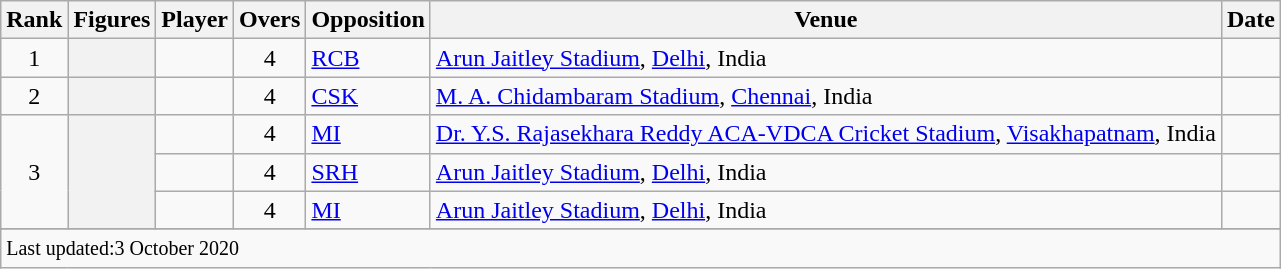<table class="wikitable">
<tr>
<th>Rank</th>
<th>Figures</th>
<th>Player</th>
<th>Overs</th>
<th>Opposition</th>
<th>Venue</th>
<th>Date</th>
</tr>
<tr>
<td align=center>1</td>
<th scope=row style=text-align:center;></th>
<td></td>
<td align=center>4</td>
<td><a href='#'>RCB</a></td>
<td><a href='#'>Arun Jaitley Stadium</a>, <a href='#'>Delhi</a>, India</td>
<td></td>
</tr>
<tr>
<td align=center>2</td>
<th scope=row style=text-align:center;></th>
<td></td>
<td align=center>4</td>
<td><a href='#'>CSK</a></td>
<td><a href='#'>M. A. Chidambaram Stadium</a>, <a href='#'>Chennai</a>, India</td>
<td></td>
</tr>
<tr>
<td align=center rowspan=3>3</td>
<th scope=row style=text-align:center; rowspan=3></th>
<td></td>
<td align=center>4</td>
<td><a href='#'>MI</a></td>
<td><a href='#'>Dr. Y.S. Rajasekhara Reddy ACA-VDCA Cricket Stadium</a>, <a href='#'>Visakhapatnam</a>, India</td>
<td></td>
</tr>
<tr>
<td></td>
<td align=center>4</td>
<td><a href='#'>SRH</a></td>
<td><a href='#'>Arun Jaitley Stadium</a>, <a href='#'>Delhi</a>, India</td>
<td></td>
</tr>
<tr>
<td></td>
<td align=center>4</td>
<td><a href='#'>MI</a></td>
<td><a href='#'>Arun Jaitley Stadium</a>, <a href='#'>Delhi</a>, India</td>
<td></td>
</tr>
<tr>
</tr>
<tr class=sortbottom>
<td colspan=7><small>Last updated:3 October 2020</small></td>
</tr>
</table>
